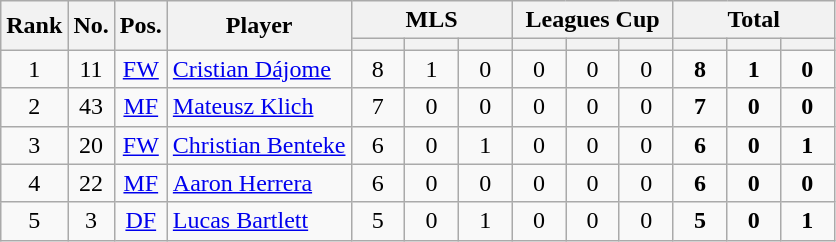<table class="wikitable sortable" style="text-align:center">
<tr>
<th rowspan="2">Rank</th>
<th rowspan="2">No.</th>
<th rowspan="2">Pos.</th>
<th rowspan="2">Player</th>
<th colspan="3" style="width:100px;">MLS</th>
<th colspan="3" style="width:100px;">Leagues Cup</th>
<th colspan="3" style="width:100px;">Total</th>
</tr>
<tr>
<th></th>
<th></th>
<th></th>
<th></th>
<th></th>
<th></th>
<th></th>
<th></th>
<th></th>
</tr>
<tr>
<td>1</td>
<td>11</td>
<td><a href='#'>FW</a></td>
<td align="left"> <a href='#'>Cristian Dájome</a></td>
<td>8</td>
<td>1</td>
<td>0</td>
<td>0</td>
<td>0</td>
<td>0</td>
<td><strong>8</strong></td>
<td><strong>1</strong></td>
<td><strong>0</strong></td>
</tr>
<tr>
<td>2</td>
<td>43</td>
<td><a href='#'>MF</a></td>
<td align="left"> <a href='#'>Mateusz Klich</a></td>
<td>7</td>
<td>0</td>
<td>0</td>
<td>0</td>
<td>0</td>
<td>0</td>
<td><strong>7</strong></td>
<td><strong>0</strong></td>
<td><strong>0</strong></td>
</tr>
<tr>
<td>3</td>
<td>20</td>
<td><a href='#'>FW</a></td>
<td align="left"> <a href='#'>Christian Benteke</a></td>
<td>6</td>
<td>0</td>
<td>1</td>
<td>0</td>
<td>0</td>
<td>0</td>
<td><strong>6</strong></td>
<td><strong>0</strong></td>
<td><strong>1</strong></td>
</tr>
<tr>
<td>4</td>
<td>22</td>
<td><a href='#'>MF</a></td>
<td align="left"> <a href='#'>Aaron Herrera</a></td>
<td>6</td>
<td>0</td>
<td>0</td>
<td>0</td>
<td>0</td>
<td>0</td>
<td><strong>6</strong></td>
<td><strong>0</strong></td>
<td><strong>0</strong></td>
</tr>
<tr>
<td>5</td>
<td>3</td>
<td><a href='#'>DF</a></td>
<td align="left"> <a href='#'>Lucas Bartlett</a></td>
<td>5</td>
<td>0</td>
<td>1</td>
<td>0</td>
<td>0</td>
<td>0</td>
<td><strong>5</strong></td>
<td><strong>0</strong></td>
<td><strong>1</strong></td>
</tr>
</table>
